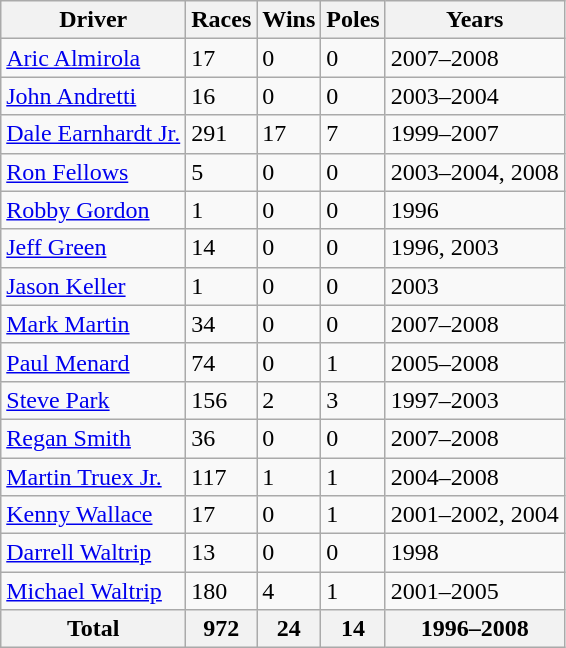<table class="wikitable sortable">
<tr>
<th>Driver</th>
<th>Races</th>
<th>Wins</th>
<th>Poles</th>
<th>Years</th>
</tr>
<tr>
<td><a href='#'>Aric Almirola</a></td>
<td>17</td>
<td>0</td>
<td>0</td>
<td>2007–2008</td>
</tr>
<tr>
<td><a href='#'>John Andretti</a></td>
<td>16</td>
<td>0</td>
<td>0</td>
<td>2003–2004</td>
</tr>
<tr>
<td><a href='#'>Dale Earnhardt Jr.</a></td>
<td>291</td>
<td>17</td>
<td>7</td>
<td>1999–2007</td>
</tr>
<tr>
<td><a href='#'>Ron Fellows</a></td>
<td>5</td>
<td>0</td>
<td>0</td>
<td>2003–2004, 2008</td>
</tr>
<tr>
<td><a href='#'>Robby Gordon</a></td>
<td>1</td>
<td>0</td>
<td>0</td>
<td>1996</td>
</tr>
<tr>
<td><a href='#'>Jeff Green</a></td>
<td>14</td>
<td>0</td>
<td>0</td>
<td>1996, 2003</td>
</tr>
<tr>
<td><a href='#'>Jason Keller</a></td>
<td>1</td>
<td>0</td>
<td>0</td>
<td>2003</td>
</tr>
<tr>
<td><a href='#'>Mark Martin</a></td>
<td>34</td>
<td>0</td>
<td>0</td>
<td>2007–2008</td>
</tr>
<tr>
<td><a href='#'>Paul Menard</a></td>
<td>74</td>
<td>0</td>
<td>1</td>
<td>2005–2008</td>
</tr>
<tr>
<td><a href='#'>Steve Park</a></td>
<td>156</td>
<td>2</td>
<td>3</td>
<td>1997–2003</td>
</tr>
<tr>
<td><a href='#'>Regan Smith</a></td>
<td>36</td>
<td>0</td>
<td>0</td>
<td>2007–2008</td>
</tr>
<tr>
<td><a href='#'>Martin Truex Jr.</a></td>
<td>117</td>
<td>1</td>
<td>1</td>
<td>2004–2008</td>
</tr>
<tr>
<td><a href='#'>Kenny Wallace</a></td>
<td>17</td>
<td>0</td>
<td>1</td>
<td>2001–2002, 2004</td>
</tr>
<tr>
<td><a href='#'>Darrell Waltrip</a></td>
<td>13</td>
<td>0</td>
<td>0</td>
<td>1998</td>
</tr>
<tr>
<td><a href='#'>Michael Waltrip</a></td>
<td>180</td>
<td>4</td>
<td>1</td>
<td>2001–2005</td>
</tr>
<tr>
<th>Total</th>
<th>972</th>
<th>24</th>
<th>14</th>
<th>1996–2008</th>
</tr>
</table>
